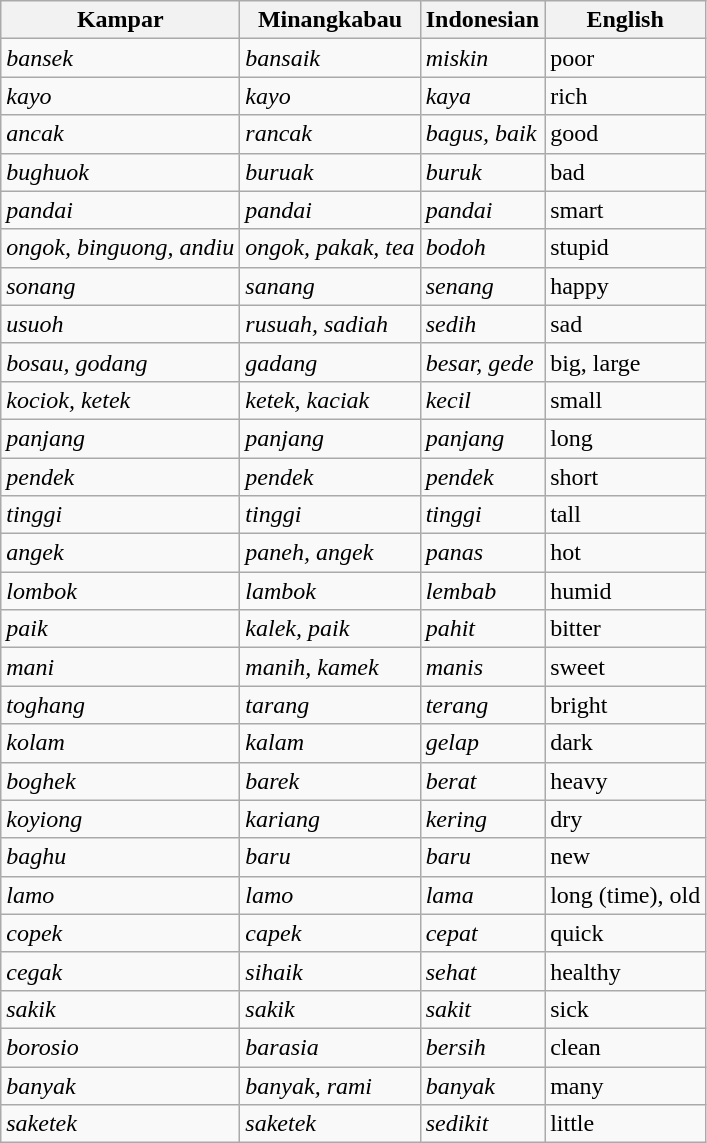<table class="wikitable">
<tr>
<th>Kampar</th>
<th>Minangkabau</th>
<th>Indonesian</th>
<th>English</th>
</tr>
<tr>
<td><em>bansek</em></td>
<td><em>bansaik</em></td>
<td><em>miskin</em></td>
<td>poor</td>
</tr>
<tr>
<td><em>kayo</em></td>
<td><em>kayo</em></td>
<td><em>kaya</em></td>
<td>rich</td>
</tr>
<tr>
<td><em>ancak</em></td>
<td><em>rancak</em></td>
<td><em>bagus, baik</em></td>
<td>good</td>
</tr>
<tr>
<td><em>bughuok</em></td>
<td><em>buruak</em></td>
<td><em>buruk</em></td>
<td>bad</td>
</tr>
<tr>
<td><em>pandai</em></td>
<td><em>pandai</em></td>
<td><em>pandai</em></td>
<td>smart</td>
</tr>
<tr>
<td><em>ongok, binguong, andiu</em></td>
<td><em>ongok, pakak, tea</em></td>
<td><em>bodoh</em></td>
<td>stupid</td>
</tr>
<tr>
<td><em>sonang</em></td>
<td><em>sanang</em></td>
<td><em>senang</em></td>
<td>happy</td>
</tr>
<tr>
<td><em>usuoh</em></td>
<td><em>rusuah, sadiah</em></td>
<td><em>sedih</em></td>
<td>sad</td>
</tr>
<tr>
<td><em>bosau, godang</em></td>
<td><em>gadang</em></td>
<td><em>besar, gede</em></td>
<td>big, large</td>
</tr>
<tr>
<td><em>kociok, ketek</em></td>
<td><em>ketek, kaciak</em></td>
<td><em>kecil</em></td>
<td>small</td>
</tr>
<tr>
<td><em>panjang</em></td>
<td><em>panjang</em></td>
<td><em>panjang</em></td>
<td>long</td>
</tr>
<tr>
<td><em>pendek</em></td>
<td><em>pendek</em></td>
<td><em>pendek</em></td>
<td>short</td>
</tr>
<tr>
<td><em>tinggi</em></td>
<td><em>tinggi</em></td>
<td><em>tinggi</em></td>
<td>tall</td>
</tr>
<tr>
<td><em>angek</em></td>
<td><em>paneh, angek</em></td>
<td><em>panas</em></td>
<td>hot</td>
</tr>
<tr>
<td><em>lombok</em></td>
<td><em>lambok</em></td>
<td><em>lembab</em></td>
<td>humid</td>
</tr>
<tr>
<td><em>paik</em></td>
<td><em>kalek, paik</em></td>
<td><em>pahit</em></td>
<td>bitter</td>
</tr>
<tr>
<td><em>mani</em></td>
<td><em>manih, kamek</em></td>
<td><em>manis</em></td>
<td>sweet</td>
</tr>
<tr>
<td><em>toghang</em></td>
<td><em>tarang</em></td>
<td><em>terang</em></td>
<td>bright</td>
</tr>
<tr>
<td><em>kolam</em></td>
<td><em>kalam</em></td>
<td><em>gelap</em></td>
<td>dark</td>
</tr>
<tr>
<td><em>boghek</em></td>
<td><em>barek</em></td>
<td><em>berat</em></td>
<td>heavy</td>
</tr>
<tr>
<td><em>koyiong</em></td>
<td><em>kariang</em></td>
<td><em>kering</em></td>
<td>dry</td>
</tr>
<tr>
<td><em>baghu</em></td>
<td><em>baru</em></td>
<td><em>baru</em></td>
<td>new</td>
</tr>
<tr>
<td><em>lamo</em></td>
<td><em>lamo</em></td>
<td><em>lama</em></td>
<td>long (time), old</td>
</tr>
<tr>
<td><em>copek</em></td>
<td><em>capek</em></td>
<td><em>cepat</em></td>
<td>quick</td>
</tr>
<tr>
<td><em>cegak</em></td>
<td><em>sihaik</em></td>
<td><em>sehat</em></td>
<td>healthy</td>
</tr>
<tr>
<td><em>sakik</em></td>
<td><em>sakik</em></td>
<td><em>sakit</em></td>
<td>sick</td>
</tr>
<tr>
<td><em>borosio</em></td>
<td><em>barasia</em></td>
<td><em>bersih</em></td>
<td>clean</td>
</tr>
<tr>
<td><em>banyak</em></td>
<td><em>banyak, rami</em></td>
<td><em>banyak</em></td>
<td>many</td>
</tr>
<tr>
<td><em>saketek</em></td>
<td><em>saketek</em></td>
<td><em>sedikit</em></td>
<td>little</td>
</tr>
</table>
